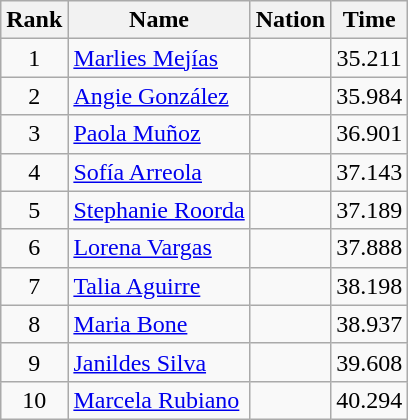<table class="wikitable sortable" style="text-align:center">
<tr>
<th>Rank</th>
<th>Name</th>
<th>Nation</th>
<th>Time</th>
</tr>
<tr>
<td>1</td>
<td align=left><a href='#'>Marlies Mejías</a></td>
<td align=left></td>
<td>35.211</td>
</tr>
<tr>
<td>2</td>
<td align=left><a href='#'>Angie González</a></td>
<td align=left></td>
<td>35.984</td>
</tr>
<tr>
<td>3</td>
<td align=left><a href='#'>Paola Muñoz</a></td>
<td align=left></td>
<td>36.901</td>
</tr>
<tr>
<td>4</td>
<td align=left><a href='#'>Sofía Arreola</a></td>
<td align=left></td>
<td>37.143</td>
</tr>
<tr>
<td>5</td>
<td align=left><a href='#'>Stephanie Roorda</a></td>
<td align=left></td>
<td>37.189</td>
</tr>
<tr>
<td>6</td>
<td align=left><a href='#'>Lorena Vargas</a></td>
<td align=left></td>
<td>37.888</td>
</tr>
<tr>
<td>7</td>
<td align=left><a href='#'>Talia Aguirre</a></td>
<td align=left></td>
<td>38.198</td>
</tr>
<tr>
<td>8</td>
<td align=left><a href='#'>Maria Bone</a></td>
<td align=left></td>
<td>38.937</td>
</tr>
<tr>
<td>9</td>
<td align=left><a href='#'>Janildes Silva</a></td>
<td align=left></td>
<td>39.608</td>
</tr>
<tr>
<td>10</td>
<td align=left><a href='#'>Marcela Rubiano</a></td>
<td align=left></td>
<td>40.294</td>
</tr>
</table>
